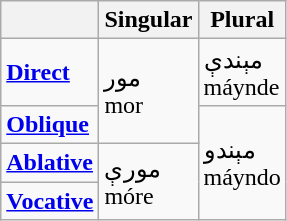<table class="wikitable">
<tr>
<th></th>
<th>Singular</th>
<th>Plural</th>
</tr>
<tr>
<td><strong><a href='#'>Direct</a></strong></td>
<td rowspan="2">مور<br>mor</td>
<td>مېندې<br>máynde</td>
</tr>
<tr>
<td><strong><a href='#'>Oblique</a></strong></td>
<td rowspan="3">مېندو<br>máyndo</td>
</tr>
<tr>
<td><strong><a href='#'>Ablative</a></strong></td>
<td rowspan="2">مورې<br>móre</td>
</tr>
<tr>
<td><strong><a href='#'>Vocative</a></strong></td>
</tr>
</table>
